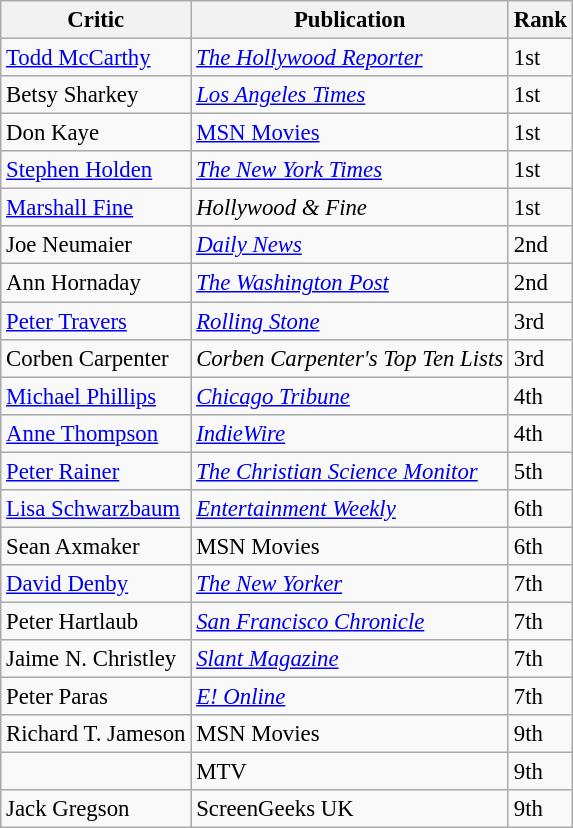<table class="wikitable" style="font-size: 95%;">
<tr>
<th>Critic</th>
<th>Publication</th>
<th>Rank</th>
</tr>
<tr>
<td><a href='#'>Todd McCarthy</a></td>
<td><em><a href='#'>The Hollywood Reporter</a></em></td>
<td>1st</td>
</tr>
<tr>
<td>Betsy Sharkey</td>
<td><em><a href='#'>Los Angeles Times</a></em></td>
<td>1st</td>
</tr>
<tr>
<td>Don Kaye</td>
<td><a href='#'>MSN Movies</a></td>
<td>1st</td>
</tr>
<tr>
<td><a href='#'>Stephen Holden</a></td>
<td><em><a href='#'>The New York Times</a></em></td>
<td>1st</td>
</tr>
<tr>
<td><a href='#'>Marshall Fine</a></td>
<td><em>Hollywood & Fine</em></td>
<td>1st</td>
</tr>
<tr>
<td>Joe Neumaier</td>
<td><em><a href='#'>Daily News</a></em></td>
<td>2nd</td>
</tr>
<tr>
<td>Ann Hornaday</td>
<td><em><a href='#'>The Washington Post</a></em></td>
<td>2nd</td>
</tr>
<tr>
<td><a href='#'>Peter Travers</a></td>
<td><em><a href='#'>Rolling Stone</a></em></td>
<td>3rd</td>
</tr>
<tr>
<td>Corben Carpenter</td>
<td><em>Corben Carpenter's Top Ten Lists</em></td>
<td>3rd</td>
</tr>
<tr>
<td><a href='#'>Michael Phillips</a></td>
<td><em><a href='#'>Chicago Tribune</a></em></td>
<td>4th</td>
</tr>
<tr>
<td><a href='#'>Anne Thompson</a></td>
<td><em><a href='#'>IndieWire</a></em></td>
<td>4th</td>
</tr>
<tr>
<td><a href='#'>Peter Rainer</a></td>
<td><em><a href='#'>The Christian Science Monitor</a></em></td>
<td>5th</td>
</tr>
<tr>
<td><a href='#'>Lisa Schwarzbaum</a></td>
<td><em><a href='#'>Entertainment Weekly</a></em></td>
<td>6th</td>
</tr>
<tr>
<td>Sean Axmaker</td>
<td>MSN Movies</td>
<td>6th</td>
</tr>
<tr>
<td><a href='#'>David Denby</a></td>
<td><em><a href='#'>The New Yorker</a></em></td>
<td>7th</td>
</tr>
<tr>
<td>Peter Hartlaub</td>
<td><em><a href='#'>San Francisco Chronicle</a></em></td>
<td>7th</td>
</tr>
<tr>
<td>Jaime N. Christley</td>
<td><em><a href='#'>Slant Magazine</a></em></td>
<td>7th</td>
</tr>
<tr>
<td>Peter Paras</td>
<td><em><a href='#'>E! Online</a></em></td>
<td>7th</td>
</tr>
<tr>
<td>Richard T. Jameson</td>
<td>MSN Movies</td>
<td>9th</td>
</tr>
<tr>
<td></td>
<td>MTV</td>
<td>9th</td>
</tr>
<tr>
<td>Jack Gregson</td>
<td>ScreenGeeks UK</td>
<td>9th</td>
</tr>
</table>
